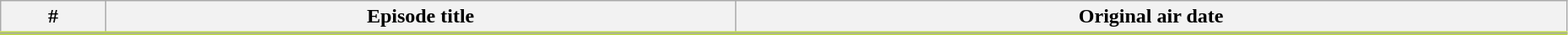<table class="wikitable" width="98%" style="background:#FFF;">
<tr style="border-bottom:3px solid #bcd843">
<th>#</th>
<th>Episode title</th>
<th>Original air date</th>
</tr>
<tr>
</tr>
</table>
